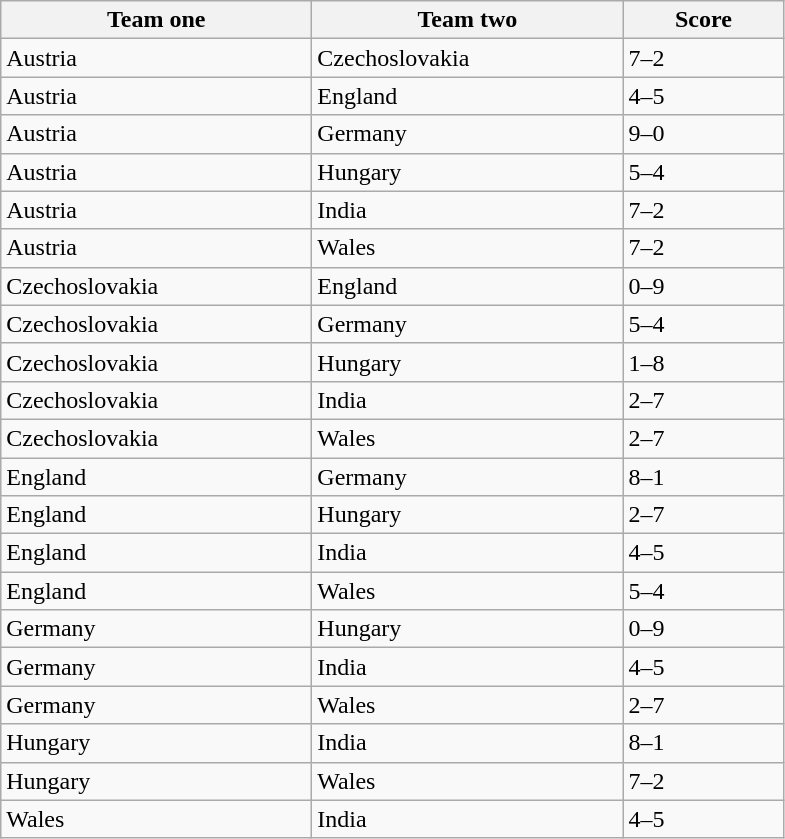<table class="wikitable">
<tr>
<th width=200>Team one</th>
<th width=200>Team two</th>
<th width=100>Score</th>
</tr>
<tr>
<td>Austria</td>
<td>Czechoslovakia</td>
<td>7–2</td>
</tr>
<tr>
<td>Austria</td>
<td>England</td>
<td>4–5</td>
</tr>
<tr>
<td>Austria</td>
<td>Germany</td>
<td>9–0</td>
</tr>
<tr>
<td>Austria</td>
<td>Hungary</td>
<td>5–4</td>
</tr>
<tr>
<td>Austria</td>
<td>India</td>
<td>7–2</td>
</tr>
<tr>
<td>Austria</td>
<td>Wales</td>
<td>7–2</td>
</tr>
<tr>
<td>Czechoslovakia</td>
<td>England</td>
<td>0–9</td>
</tr>
<tr>
<td>Czechoslovakia</td>
<td>Germany</td>
<td>5–4</td>
</tr>
<tr>
<td>Czechoslovakia</td>
<td>Hungary</td>
<td>1–8</td>
</tr>
<tr>
<td>Czechoslovakia</td>
<td>India</td>
<td>2–7</td>
</tr>
<tr>
<td>Czechoslovakia</td>
<td>Wales</td>
<td>2–7</td>
</tr>
<tr>
<td>England</td>
<td>Germany</td>
<td>8–1</td>
</tr>
<tr>
<td>England</td>
<td>Hungary</td>
<td>2–7</td>
</tr>
<tr>
<td>England</td>
<td>India</td>
<td>4–5</td>
</tr>
<tr>
<td>England</td>
<td>Wales</td>
<td>5–4</td>
</tr>
<tr>
<td>Germany</td>
<td>Hungary</td>
<td>0–9</td>
</tr>
<tr>
<td>Germany</td>
<td>India</td>
<td>4–5</td>
</tr>
<tr>
<td>Germany</td>
<td>Wales</td>
<td>2–7</td>
</tr>
<tr>
<td>Hungary</td>
<td>India</td>
<td>8–1</td>
</tr>
<tr>
<td>Hungary</td>
<td>Wales</td>
<td>7–2</td>
</tr>
<tr>
<td>Wales</td>
<td>India</td>
<td>4–5</td>
</tr>
</table>
